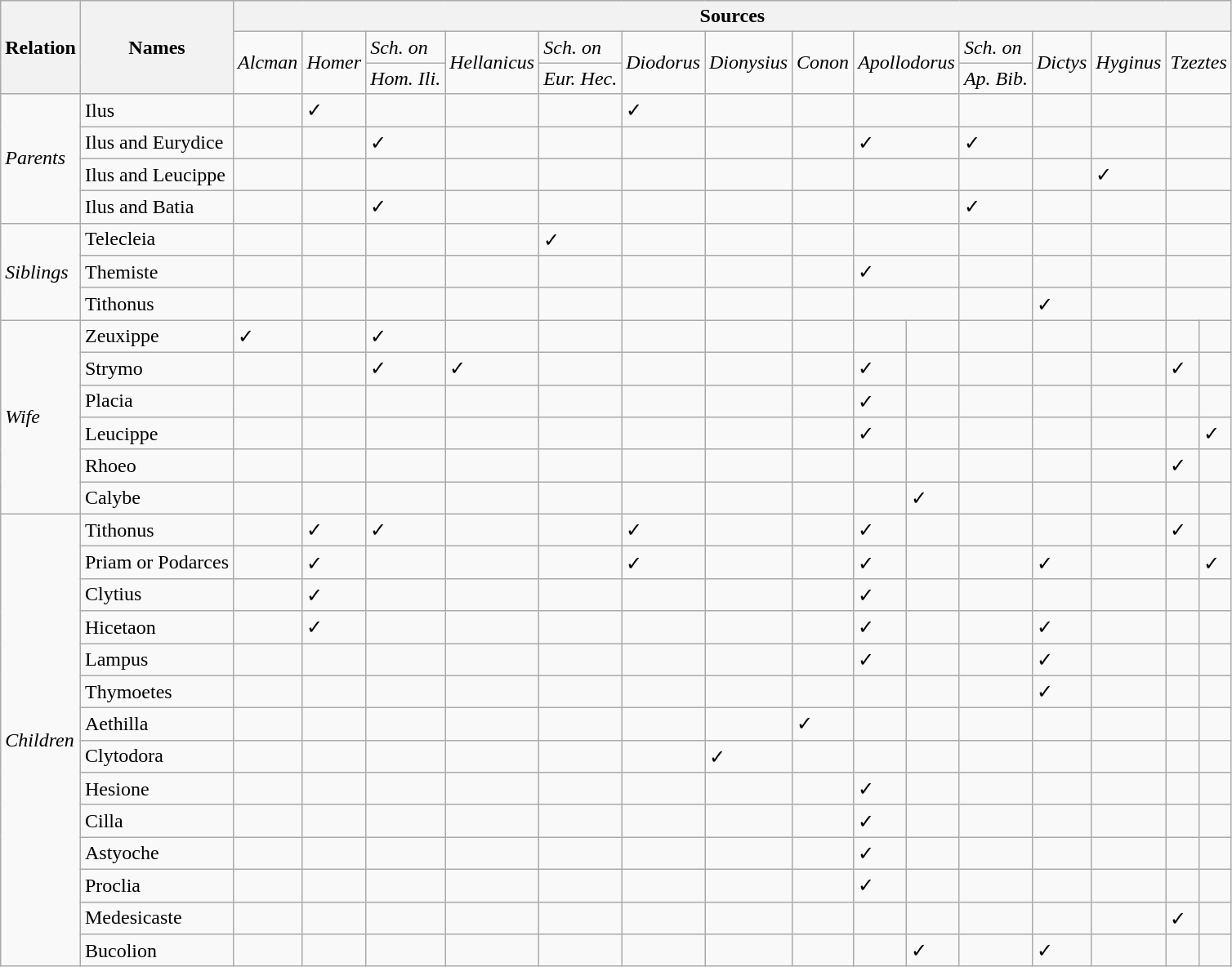<table class="wikitable">
<tr>
<th rowspan="3"><strong>Relation</strong></th>
<th rowspan="3">Names</th>
<th colspan="15">Sources</th>
</tr>
<tr>
<td rowspan="2"><em>Alcman</em></td>
<td rowspan="2"><em>Homer</em></td>
<td><em>Sch. on</em></td>
<td rowspan="2"><em>Hellanicus</em></td>
<td><em>Sch. on</em></td>
<td rowspan="2"><em>Diodorus</em></td>
<td rowspan="2"><em>Dionysius</em></td>
<td rowspan="2"><em>Conon</em></td>
<td colspan="2" rowspan="2"><em>Apollodorus</em></td>
<td><em>Sch. on</em></td>
<td rowspan="2"><em>Dictys</em></td>
<td rowspan="2"><em>Hyginus</em></td>
<td colspan="2" rowspan="2"><em>Tzeztes</em></td>
</tr>
<tr>
<td><em>Hom. Ili.</em></td>
<td><em>Eur. Hec.</em></td>
<td><em>Ap. Bib.</em></td>
</tr>
<tr>
<td rowspan="4"><em>Parents</em></td>
<td>Ilus</td>
<td></td>
<td>✓</td>
<td></td>
<td></td>
<td></td>
<td>✓</td>
<td></td>
<td></td>
<td colspan="2"></td>
<td></td>
<td></td>
<td></td>
<td colspan="2"></td>
</tr>
<tr>
<td>Ilus and Eurydice</td>
<td></td>
<td></td>
<td>✓</td>
<td></td>
<td></td>
<td></td>
<td></td>
<td></td>
<td colspan="2">✓</td>
<td>✓</td>
<td></td>
<td></td>
<td colspan="2"></td>
</tr>
<tr>
<td>Ilus and Leucippe</td>
<td></td>
<td></td>
<td></td>
<td></td>
<td></td>
<td></td>
<td></td>
<td></td>
<td colspan="2"></td>
<td></td>
<td></td>
<td>✓</td>
<td colspan="2"></td>
</tr>
<tr>
<td>Ilus and Batia</td>
<td></td>
<td></td>
<td>✓</td>
<td></td>
<td></td>
<td></td>
<td></td>
<td></td>
<td colspan="2"></td>
<td>✓</td>
<td></td>
<td></td>
<td colspan="2"></td>
</tr>
<tr>
<td rowspan="3"><em>Siblings</em></td>
<td>Telecleia</td>
<td></td>
<td></td>
<td></td>
<td></td>
<td>✓</td>
<td></td>
<td></td>
<td></td>
<td colspan="2"></td>
<td></td>
<td></td>
<td></td>
<td colspan="2"></td>
</tr>
<tr>
<td>Themiste</td>
<td></td>
<td></td>
<td></td>
<td></td>
<td></td>
<td></td>
<td></td>
<td></td>
<td colspan="2">✓</td>
<td></td>
<td></td>
<td></td>
<td colspan="2"></td>
</tr>
<tr>
<td>Tithonus</td>
<td></td>
<td></td>
<td></td>
<td></td>
<td></td>
<td></td>
<td></td>
<td></td>
<td colspan="2"></td>
<td></td>
<td>✓</td>
<td></td>
<td colspan="2"></td>
</tr>
<tr>
<td rowspan="6"><em>Wife</em></td>
<td>Zeuxippe</td>
<td>✓</td>
<td></td>
<td>✓</td>
<td></td>
<td></td>
<td></td>
<td></td>
<td></td>
<td></td>
<td></td>
<td></td>
<td></td>
<td></td>
<td></td>
<td></td>
</tr>
<tr>
<td>Strymo</td>
<td></td>
<td></td>
<td>✓</td>
<td>✓</td>
<td></td>
<td></td>
<td></td>
<td></td>
<td>✓</td>
<td></td>
<td></td>
<td></td>
<td></td>
<td>✓</td>
<td></td>
</tr>
<tr>
<td>Placia</td>
<td></td>
<td></td>
<td></td>
<td></td>
<td></td>
<td></td>
<td></td>
<td></td>
<td>✓</td>
<td></td>
<td></td>
<td></td>
<td></td>
<td></td>
<td></td>
</tr>
<tr>
<td>Leucippe</td>
<td></td>
<td></td>
<td></td>
<td></td>
<td></td>
<td></td>
<td></td>
<td></td>
<td>✓</td>
<td></td>
<td></td>
<td></td>
<td></td>
<td></td>
<td>✓</td>
</tr>
<tr>
<td>Rhoeo</td>
<td></td>
<td></td>
<td></td>
<td></td>
<td></td>
<td></td>
<td></td>
<td></td>
<td></td>
<td></td>
<td></td>
<td></td>
<td></td>
<td>✓</td>
<td></td>
</tr>
<tr>
<td>Calybe</td>
<td></td>
<td></td>
<td></td>
<td></td>
<td></td>
<td></td>
<td></td>
<td></td>
<td></td>
<td>✓</td>
<td></td>
<td></td>
<td></td>
<td></td>
<td></td>
</tr>
<tr>
<td rowspan="14"><em>Children</em></td>
<td>Tithonus</td>
<td></td>
<td>✓</td>
<td>✓</td>
<td></td>
<td></td>
<td>✓</td>
<td></td>
<td></td>
<td>✓</td>
<td></td>
<td></td>
<td></td>
<td></td>
<td>✓</td>
<td></td>
</tr>
<tr>
<td>Priam or Podarces</td>
<td></td>
<td>✓</td>
<td></td>
<td></td>
<td></td>
<td>✓</td>
<td></td>
<td></td>
<td>✓</td>
<td></td>
<td></td>
<td>✓</td>
<td></td>
<td></td>
<td>✓</td>
</tr>
<tr>
<td>Clytius</td>
<td></td>
<td>✓</td>
<td></td>
<td></td>
<td></td>
<td></td>
<td></td>
<td></td>
<td>✓</td>
<td></td>
<td></td>
<td></td>
<td></td>
<td></td>
<td></td>
</tr>
<tr>
<td>Hicetaon</td>
<td></td>
<td>✓</td>
<td></td>
<td></td>
<td></td>
<td></td>
<td></td>
<td></td>
<td>✓</td>
<td></td>
<td></td>
<td>✓</td>
<td></td>
<td></td>
<td></td>
</tr>
<tr>
<td>Lampus</td>
<td></td>
<td></td>
<td></td>
<td></td>
<td></td>
<td></td>
<td></td>
<td></td>
<td>✓</td>
<td></td>
<td></td>
<td>✓</td>
<td></td>
<td></td>
<td></td>
</tr>
<tr>
<td>Thymoetes</td>
<td></td>
<td></td>
<td></td>
<td></td>
<td></td>
<td></td>
<td></td>
<td></td>
<td></td>
<td></td>
<td></td>
<td>✓</td>
<td></td>
<td></td>
<td></td>
</tr>
<tr>
<td>Aethilla</td>
<td></td>
<td></td>
<td></td>
<td></td>
<td></td>
<td></td>
<td></td>
<td>✓</td>
<td></td>
<td></td>
<td></td>
<td></td>
<td></td>
<td></td>
<td></td>
</tr>
<tr>
<td>Clytodora</td>
<td></td>
<td></td>
<td></td>
<td></td>
<td></td>
<td></td>
<td>✓</td>
<td></td>
<td></td>
<td></td>
<td></td>
<td></td>
<td></td>
<td></td>
<td></td>
</tr>
<tr>
<td>Hesione</td>
<td></td>
<td></td>
<td></td>
<td></td>
<td></td>
<td></td>
<td></td>
<td></td>
<td>✓</td>
<td></td>
<td></td>
<td></td>
<td></td>
<td></td>
<td></td>
</tr>
<tr>
<td>Cilla</td>
<td></td>
<td></td>
<td></td>
<td></td>
<td></td>
<td></td>
<td></td>
<td></td>
<td>✓</td>
<td></td>
<td></td>
<td></td>
<td></td>
<td></td>
<td></td>
</tr>
<tr>
<td>Astyoche</td>
<td></td>
<td></td>
<td></td>
<td></td>
<td></td>
<td></td>
<td></td>
<td></td>
<td>✓</td>
<td></td>
<td></td>
<td></td>
<td></td>
<td></td>
<td></td>
</tr>
<tr>
<td>Proclia</td>
<td></td>
<td></td>
<td></td>
<td></td>
<td></td>
<td></td>
<td></td>
<td></td>
<td>✓</td>
<td></td>
<td></td>
<td></td>
<td></td>
<td></td>
<td></td>
</tr>
<tr>
<td>Medesicaste</td>
<td></td>
<td></td>
<td></td>
<td></td>
<td></td>
<td></td>
<td></td>
<td></td>
<td></td>
<td></td>
<td></td>
<td></td>
<td></td>
<td>✓</td>
<td></td>
</tr>
<tr>
<td>Bucolion</td>
<td></td>
<td></td>
<td></td>
<td></td>
<td></td>
<td></td>
<td></td>
<td></td>
<td></td>
<td>✓</td>
<td></td>
<td>✓</td>
<td></td>
<td></td>
<td></td>
</tr>
</table>
